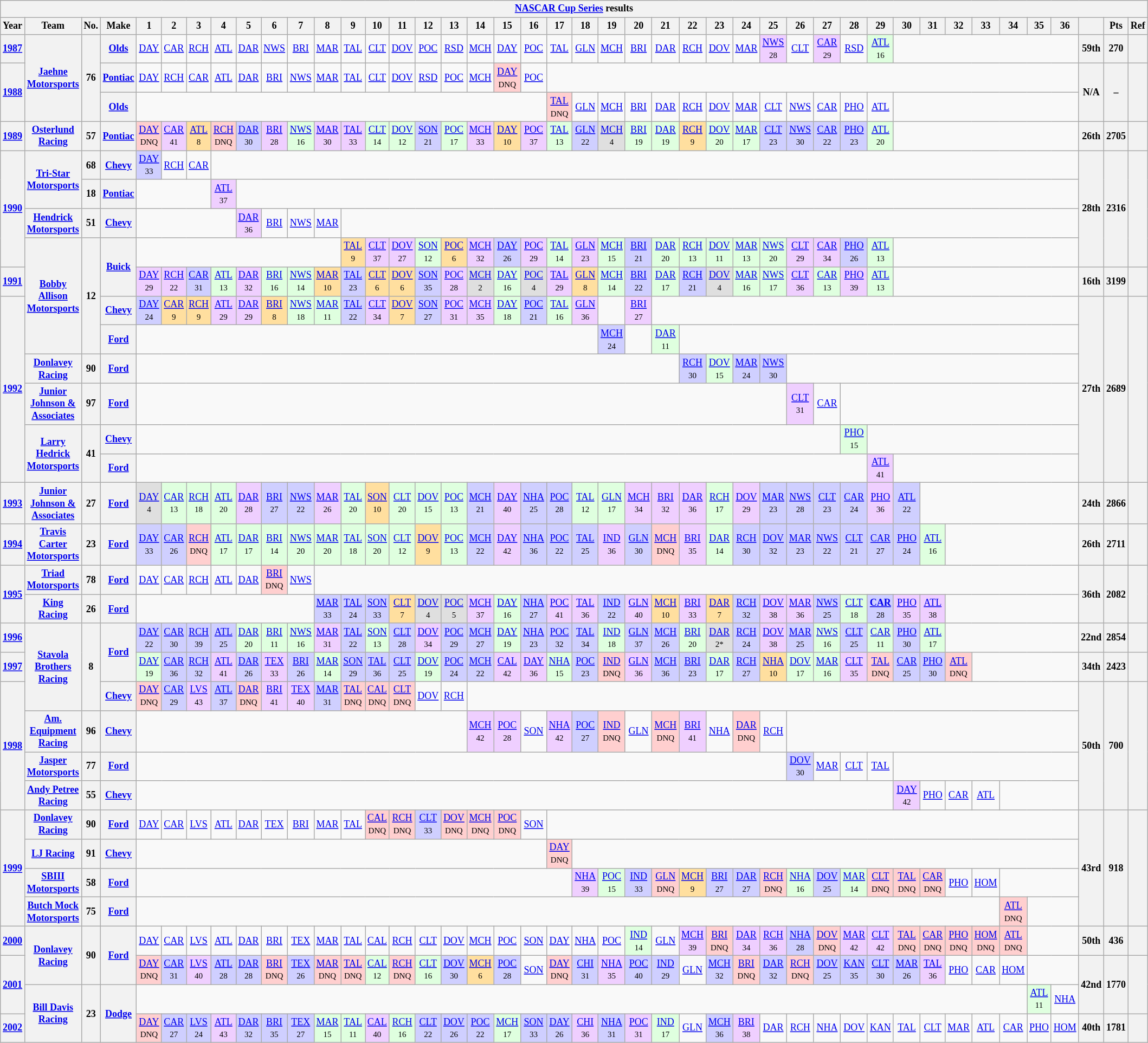<table class="wikitable" style="text-align:center; font-size:75%">
<tr>
<th colspan=45><a href='#'>NASCAR Cup Series</a> results</th>
</tr>
<tr>
<th>Year</th>
<th>Team</th>
<th>No.</th>
<th>Make</th>
<th>1</th>
<th>2</th>
<th>3</th>
<th>4</th>
<th>5</th>
<th>6</th>
<th>7</th>
<th>8</th>
<th>9</th>
<th>10</th>
<th>11</th>
<th>12</th>
<th>13</th>
<th>14</th>
<th>15</th>
<th>16</th>
<th>17</th>
<th>18</th>
<th>19</th>
<th>20</th>
<th>21</th>
<th>22</th>
<th>23</th>
<th>24</th>
<th>25</th>
<th>26</th>
<th>27</th>
<th>28</th>
<th>29</th>
<th>30</th>
<th>31</th>
<th>32</th>
<th>33</th>
<th>34</th>
<th>35</th>
<th>36</th>
<th></th>
<th>Pts</th>
<th>Ref</th>
</tr>
<tr>
<th><a href='#'>1987</a></th>
<th rowspan=3><a href='#'>Jaehne Motorsports</a></th>
<th rowspan=3>76</th>
<th><a href='#'>Olds</a></th>
<td><a href='#'>DAY</a></td>
<td><a href='#'>CAR</a></td>
<td><a href='#'>RCH</a></td>
<td><a href='#'>ATL</a></td>
<td><a href='#'>DAR</a></td>
<td><a href='#'>NWS</a></td>
<td><a href='#'>BRI</a></td>
<td><a href='#'>MAR</a></td>
<td><a href='#'>TAL</a></td>
<td><a href='#'>CLT</a></td>
<td><a href='#'>DOV</a></td>
<td><a href='#'>POC</a></td>
<td><a href='#'>RSD</a></td>
<td><a href='#'>MCH</a></td>
<td><a href='#'>DAY</a></td>
<td><a href='#'>POC</a></td>
<td><a href='#'>TAL</a></td>
<td><a href='#'>GLN</a></td>
<td><a href='#'>MCH</a></td>
<td><a href='#'>BRI</a></td>
<td><a href='#'>DAR</a></td>
<td><a href='#'>RCH</a></td>
<td><a href='#'>DOV</a></td>
<td><a href='#'>MAR</a></td>
<td style="background:#EFCFFF;"><a href='#'>NWS</a><br><small>28</small></td>
<td><a href='#'>CLT</a></td>
<td style="background:#EFCFFF;"><a href='#'>CAR</a><br><small>29</small></td>
<td><a href='#'>RSD</a></td>
<td style="background:#DFFFDF;"><a href='#'>ATL</a><br><small>16</small></td>
<td colspan=7></td>
<th>59th</th>
<th>270</th>
<th></th>
</tr>
<tr>
<th rowspan=2><a href='#'>1988</a></th>
<th><a href='#'>Pontiac</a></th>
<td><a href='#'>DAY</a></td>
<td><a href='#'>RCH</a></td>
<td><a href='#'>CAR</a></td>
<td><a href='#'>ATL</a></td>
<td><a href='#'>DAR</a></td>
<td><a href='#'>BRI</a></td>
<td><a href='#'>NWS</a></td>
<td><a href='#'>MAR</a></td>
<td><a href='#'>TAL</a></td>
<td><a href='#'>CLT</a></td>
<td><a href='#'>DOV</a></td>
<td><a href='#'>RSD</a></td>
<td><a href='#'>POC</a></td>
<td><a href='#'>MCH</a></td>
<td style="background:#FFCFCF;"><a href='#'>DAY</a><br><small>DNQ</small></td>
<td><a href='#'>POC</a></td>
<td colspan=20></td>
<th rowspan=2>N/A</th>
<th rowspan=2>–</th>
<th rowspan=2></th>
</tr>
<tr>
<th><a href='#'>Olds</a></th>
<td colspan=16></td>
<td style="background:#FFCFCF;"><a href='#'>TAL</a><br><small>DNQ</small></td>
<td><a href='#'>GLN</a></td>
<td><a href='#'>MCH</a></td>
<td><a href='#'>BRI</a></td>
<td><a href='#'>DAR</a></td>
<td><a href='#'>RCH</a></td>
<td><a href='#'>DOV</a></td>
<td><a href='#'>MAR</a></td>
<td><a href='#'>CLT</a></td>
<td><a href='#'>NWS</a></td>
<td><a href='#'>CAR</a></td>
<td><a href='#'>PHO</a></td>
<td><a href='#'>ATL</a></td>
<td colspan=7></td>
</tr>
<tr>
<th><a href='#'>1989</a></th>
<th><a href='#'>Osterlund Racing</a></th>
<th>57</th>
<th><a href='#'>Pontiac</a></th>
<td style="background:#FFCFCF;"><a href='#'>DAY</a><br><small>DNQ</small></td>
<td style="background:#EFCFFF;"><a href='#'>CAR</a><br><small>41</small></td>
<td style="background:#FFDF9F;"><a href='#'>ATL</a><br><small>8</small></td>
<td style="background:#FFCFCF;"><a href='#'>RCH</a><br><small>DNQ</small></td>
<td style="background:#CFCFFF;"><a href='#'>DAR</a><br><small>30</small></td>
<td style="background:#EFCFFF;"><a href='#'>BRI</a><br><small>28</small></td>
<td style="background:#DFFFDF;"><a href='#'>NWS</a><br><small>16</small></td>
<td style="background:#EFCFFF;"><a href='#'>MAR</a><br><small>30</small></td>
<td style="background:#EFCFFF;"><a href='#'>TAL</a><br><small>33</small></td>
<td style="background:#DFFFDF;"><a href='#'>CLT</a><br><small>14</small></td>
<td style="background:#DFFFDF;"><a href='#'>DOV</a><br><small>12</small></td>
<td style="background:#CFCFFF;"><a href='#'>SON</a><br><small>21</small></td>
<td style="background:#DFFFDF;"><a href='#'>POC</a><br><small>17</small></td>
<td style="background:#EFCFFF;"><a href='#'>MCH</a><br><small>33</small></td>
<td style="background:#FFDF9F;"><a href='#'>DAY</a><br><small>10</small></td>
<td style="background:#EFCFFF;"><a href='#'>POC</a><br><small>37</small></td>
<td style="background:#DFFFDF;"><a href='#'>TAL</a><br><small>13</small></td>
<td style="background:#CFCFFF;"><a href='#'>GLN</a><br><small>22</small></td>
<td style="background:#DFDFDF;"><a href='#'>MCH</a><br><small>4</small></td>
<td style="background:#DFFFDF;"><a href='#'>BRI</a><br><small>19</small></td>
<td style="background:#DFFFDF;"><a href='#'>DAR</a><br><small>19</small></td>
<td style="background:#FFDF9F;"><a href='#'>RCH</a><br><small>9</small></td>
<td style="background:#DFFFDF;"><a href='#'>DOV</a><br><small>20</small></td>
<td style="background:#DFFFDF;"><a href='#'>MAR</a><br><small>17</small></td>
<td style="background:#CFCFFF;"><a href='#'>CLT</a><br><small>23</small></td>
<td style="background:#CFCFFF;"><a href='#'>NWS</a><br><small>30</small></td>
<td style="background:#CFCFFF;"><a href='#'>CAR</a><br><small>22</small></td>
<td style="background:#CFCFFF;"><a href='#'>PHO</a><br><small>23</small></td>
<td style="background:#DFFFDF;"><a href='#'>ATL</a><br><small>20</small></td>
<td colspan=7></td>
<th>26th</th>
<th>2705</th>
<th></th>
</tr>
<tr>
<th rowspan=4><a href='#'>1990</a></th>
<th rowspan=2><a href='#'>Tri-Star Motorsports</a></th>
<th>68</th>
<th><a href='#'>Chevy</a></th>
<td style="background:#CFCFFF;"><a href='#'>DAY</a><br><small>33</small></td>
<td><a href='#'>RCH</a></td>
<td><a href='#'>CAR</a></td>
<td colspan=33></td>
<th rowspan=4>28th</th>
<th rowspan=4>2316</th>
<th rowspan=4></th>
</tr>
<tr>
<th>18</th>
<th><a href='#'>Pontiac</a></th>
<td colspan=3></td>
<td style="background:#EFCFFF;"><a href='#'>ATL</a><br><small>37</small></td>
<td colspan=32></td>
</tr>
<tr>
<th><a href='#'>Hendrick Motorsports</a></th>
<th>51</th>
<th><a href='#'>Chevy</a></th>
<td colspan=4></td>
<td style="background:#EFCFFF;"><a href='#'>DAR</a><br><small>36</small></td>
<td><a href='#'>BRI</a></td>
<td><a href='#'>NWS</a></td>
<td><a href='#'>MAR</a></td>
<td colspan=28></td>
</tr>
<tr>
<th rowspan=4><a href='#'>Bobby Allison Motorsports</a></th>
<th rowspan=4>12</th>
<th rowspan=2><a href='#'>Buick</a></th>
<td colspan=8></td>
<td style="background:#FFDF9F;"><a href='#'>TAL</a><br><small>9</small></td>
<td style="background:#EFCFFF;"><a href='#'>CLT</a><br><small>37</small></td>
<td style="background:#EFCFFF;"><a href='#'>DOV</a><br><small>27</small></td>
<td style="background:#DFFFDF;"><a href='#'>SON</a><br><small>12</small></td>
<td style="background:#FFDF9F;"><a href='#'>POC</a><br><small>6</small></td>
<td style="background:#EFCFFF;"><a href='#'>MCH</a><br><small>32</small></td>
<td style="background:#CFCFFF;"><a href='#'>DAY</a><br><small>26</small></td>
<td style="background:#EFCFFF;"><a href='#'>POC</a><br><small>29</small></td>
<td style="background:#DFFFDF;"><a href='#'>TAL</a><br><small>14</small></td>
<td style="background:#EFCFFF;"><a href='#'>GLN</a><br><small>23</small></td>
<td style="background:#DFFFDF;"><a href='#'>MCH</a><br><small>15</small></td>
<td style="background:#CFCFFF;"><a href='#'>BRI</a><br><small>21</small></td>
<td style="background:#DFFFDF;"><a href='#'>DAR</a><br><small>20</small></td>
<td style="background:#DFFFDF;"><a href='#'>RCH</a><br><small>13</small></td>
<td style="background:#DFFFDF;"><a href='#'>DOV</a><br><small>11</small></td>
<td style="background:#DFFFDF;"><a href='#'>MAR</a><br><small>13</small></td>
<td style="background:#DFFFDF;"><a href='#'>NWS</a><br><small>20</small></td>
<td style="background:#EFCFFF;"><a href='#'>CLT</a><br><small>29</small></td>
<td style="background:#EFCFFF;"><a href='#'>CAR</a><br><small>34</small></td>
<td style="background:#CFCFFF;"><a href='#'>PHO</a><br><small>26</small></td>
<td style="background:#DFFFDF;"><a href='#'>ATL</a><br><small>13</small></td>
<td colspan=7></td>
</tr>
<tr>
<th><a href='#'>1991</a></th>
<td style="background:#EFCFFF;"><a href='#'>DAY</a><br><small>29</small></td>
<td style="background:#EFCFFF;"><a href='#'>RCH</a><br><small>22</small></td>
<td style="background:#CFCFFF;"><a href='#'>CAR</a><br><small>31</small></td>
<td style="background:#DFFFDF;"><a href='#'>ATL</a><br><small>13</small></td>
<td style="background:#EFCFFF;"><a href='#'>DAR</a><br><small>32</small></td>
<td style="background:#DFFFDF;"><a href='#'>BRI</a><br><small>16</small></td>
<td style="background:#DFFFDF;"><a href='#'>NWS</a><br><small>14</small></td>
<td style="background:#FFDF9F;"><a href='#'>MAR</a><br><small>10</small></td>
<td style="background:#CFCFFF;"><a href='#'>TAL</a><br><small>23</small></td>
<td style="background:#FFDF9F;"><a href='#'>CLT</a><br><small>6</small></td>
<td style="background:#FFDF9F;"><a href='#'>DOV</a><br><small>6</small></td>
<td style="background:#CFCFFF;"><a href='#'>SON</a><br><small>35</small></td>
<td style="background:#EFCFFF;"><a href='#'>POC</a><br><small>28</small></td>
<td style="background:#DFDFDF;"><a href='#'>MCH</a><br><small>2</small></td>
<td style="background:#DFFFDF;"><a href='#'>DAY</a><br><small>16</small></td>
<td style="background:#DFDFDF;"><a href='#'>POC</a><br><small>4</small></td>
<td style="background:#EFCFFF;"><a href='#'>TAL</a><br><small>29</small></td>
<td style="background:#FFDF9F;"><a href='#'>GLN</a><br><small>8</small></td>
<td style="background:#DFFFDF;"><a href='#'>MCH</a><br><small>14</small></td>
<td style="background:#CFCFFF;"><a href='#'>BRI</a><br><small>22</small></td>
<td style="background:#DFFFDF;"><a href='#'>DAR</a><br><small>17</small></td>
<td style="background:#CFCFFF;"><a href='#'>RCH</a><br><small>21</small></td>
<td style="background:#DFDFDF;"><a href='#'>DOV</a><br><small>4</small></td>
<td style="background:#DFFFDF;"><a href='#'>MAR</a><br><small>16</small></td>
<td style="background:#DFFFDF;"><a href='#'>NWS</a><br><small>17</small></td>
<td style="background:#EFCFFF;"><a href='#'>CLT</a><br><small>36</small></td>
<td style="background:#DFFFDF;"><a href='#'>CAR</a><br><small>13</small></td>
<td style="background:#EFCFFF;"><a href='#'>PHO</a><br><small>39</small></td>
<td style="background:#DFFFDF;"><a href='#'>ATL</a><br><small>13</small></td>
<td colspan=7></td>
<th>16th</th>
<th>3199</th>
<th></th>
</tr>
<tr>
<th rowspan=6><a href='#'>1992</a></th>
<th><a href='#'>Chevy</a></th>
<td style="background:#CFCFFF;"><a href='#'>DAY</a><br><small>24</small></td>
<td style="background:#FFDF9F;"><a href='#'>CAR</a><br><small>9</small></td>
<td style="background:#FFDF9F;"><a href='#'>RCH</a><br><small>9</small></td>
<td style="background:#EFCFFF;"><a href='#'>ATL</a><br><small>29</small></td>
<td style="background:#EFCFFF;"><a href='#'>DAR</a><br><small>29</small></td>
<td style="background:#FFDF9F;"><a href='#'>BRI</a><br><small>8</small></td>
<td style="background:#DFFFDF;"><a href='#'>NWS</a><br><small>18</small></td>
<td style="background:#DFFFDF;"><a href='#'>MAR</a><br><small>11</small></td>
<td style="background:#CFCFFF;"><a href='#'>TAL</a><br><small>22</small></td>
<td style="background:#EFCFFF;"><a href='#'>CLT</a><br><small>34</small></td>
<td style="background:#FFDF9F;"><a href='#'>DOV</a><br><small>7</small></td>
<td style="background:#CFCFFF;"><a href='#'>SON</a><br><small>27</small></td>
<td style="background:#EFCFFF;"><a href='#'>POC</a><br><small>31</small></td>
<td style="background:#EFCFFF;"><a href='#'>MCH</a><br><small>35</small></td>
<td style="background:#DFFFDF;"><a href='#'>DAY</a><br><small>18</small></td>
<td style="background:#CFCFFF;"><a href='#'>POC</a><br><small>21</small></td>
<td style="background:#DFFFDF;"><a href='#'>TAL</a><br><small>16</small></td>
<td style="background:#EFCFFF;"><a href='#'>GLN</a><br><small>36</small></td>
<td></td>
<td style="background:#EFCFFF;"><a href='#'>BRI</a><br><small>27</small></td>
<td colspan=16></td>
<th rowspan=6>27th</th>
<th rowspan=6>2689</th>
<th rowspan=6></th>
</tr>
<tr>
<th><a href='#'>Ford</a></th>
<td colspan=18></td>
<td style="background:#CFCFFF;"><a href='#'>MCH</a><br><small>24</small></td>
<td></td>
<td style="background:#DFFFDF;"><a href='#'>DAR</a><br><small>11</small></td>
<td colspan=15></td>
</tr>
<tr>
<th><a href='#'>Donlavey Racing</a></th>
<th>90</th>
<th><a href='#'>Ford</a></th>
<td colspan=21></td>
<td style="background:#CFCFFF;"><a href='#'>RCH</a><br><small>30</small></td>
<td style="background:#DFFFDF;"><a href='#'>DOV</a><br><small>15</small></td>
<td style="background:#CFCFFF;"><a href='#'>MAR</a><br><small>24</small></td>
<td style="background:#CFCFFF;"><a href='#'>NWS</a><br><small>30</small></td>
<td colspan=11></td>
</tr>
<tr>
<th><a href='#'>Junior Johnson & Associates</a></th>
<th>97</th>
<th><a href='#'>Ford</a></th>
<td colspan=25></td>
<td style="background:#EFCFFF;"><a href='#'>CLT</a><br><small>31</small></td>
<td><a href='#'>CAR</a></td>
<td colspan=9></td>
</tr>
<tr>
<th rowspan=2><a href='#'>Larry Hedrick Motorsports</a></th>
<th rowspan=2>41</th>
<th><a href='#'>Chevy</a></th>
<td colspan=27></td>
<td style="background:#DFFFDF;"><a href='#'>PHO</a><br><small>15</small></td>
<td colspan=8></td>
</tr>
<tr>
<th><a href='#'>Ford</a></th>
<td colspan=28></td>
<td style="background:#EFCFFF;"><a href='#'>ATL</a><br><small>41</small></td>
<td colspan=7></td>
</tr>
<tr>
<th><a href='#'>1993</a></th>
<th><a href='#'>Junior Johnson & Associates</a></th>
<th>27</th>
<th><a href='#'>Ford</a></th>
<td style="background:#DFDFDF;"><a href='#'>DAY</a><br><small>4</small></td>
<td style="background:#DFFFDF;"><a href='#'>CAR</a><br><small>13</small></td>
<td style="background:#DFFFDF;"><a href='#'>RCH</a><br><small>18</small></td>
<td style="background:#DFFFDF;"><a href='#'>ATL</a><br><small>20</small></td>
<td style="background:#EFCFFF;"><a href='#'>DAR</a><br><small>28</small></td>
<td style="background:#CFCFFF;"><a href='#'>BRI</a><br><small>27</small></td>
<td style="background:#CFCFFF;"><a href='#'>NWS</a><br><small>22</small></td>
<td style="background:#EFCFFF;"><a href='#'>MAR</a><br><small>26</small></td>
<td style="background:#DFFFDF;"><a href='#'>TAL</a><br><small>20</small></td>
<td style="background:#FFDF9F;"><a href='#'>SON</a><br><small>10</small></td>
<td style="background:#DFFFDF;"><a href='#'>CLT</a><br><small>20</small></td>
<td style="background:#DFFFDF;"><a href='#'>DOV</a><br><small>15</small></td>
<td style="background:#DFFFDF;"><a href='#'>POC</a><br><small>13</small></td>
<td style="background:#CFCFFF;"><a href='#'>MCH</a><br><small>21</small></td>
<td style="background:#EFCFFF;"><a href='#'>DAY</a><br><small>40</small></td>
<td style="background:#CFCFFF;"><a href='#'>NHA</a><br><small>25</small></td>
<td style="background:#CFCFFF;"><a href='#'>POC</a><br><small>28</small></td>
<td style="background:#DFFFDF;"><a href='#'>TAL</a><br><small>12</small></td>
<td style="background:#DFFFDF;"><a href='#'>GLN</a><br><small>17</small></td>
<td style="background:#EFCFFF;"><a href='#'>MCH</a><br><small>34</small></td>
<td style="background:#EFCFFF;"><a href='#'>BRI</a><br><small>32</small></td>
<td style="background:#EFCFFF;"><a href='#'>DAR</a><br><small>36</small></td>
<td style="background:#DFFFDF;"><a href='#'>RCH</a><br><small>17</small></td>
<td style="background:#EFCFFF;"><a href='#'>DOV</a><br><small>29</small></td>
<td style="background:#CFCFFF;"><a href='#'>MAR</a><br><small>23</small></td>
<td style="background:#CFCFFF;"><a href='#'>NWS</a><br><small>28</small></td>
<td style="background:#CFCFFF;"><a href='#'>CLT</a><br><small>23</small></td>
<td style="background:#CFCFFF;"><a href='#'>CAR</a><br><small>24</small></td>
<td style="background:#EFCFFF;"><a href='#'>PHO</a><br><small>36</small></td>
<td style="background:#CFCFFF;"><a href='#'>ATL</a><br><small>22</small></td>
<td colspan=6></td>
<th>24th</th>
<th>2866</th>
<th></th>
</tr>
<tr>
<th><a href='#'>1994</a></th>
<th><a href='#'>Travis Carter Motorsports</a></th>
<th>23</th>
<th><a href='#'>Ford</a></th>
<td style="background:#CFCFFF;"><a href='#'>DAY</a><br><small>33</small></td>
<td style="background:#CFCFFF;"><a href='#'>CAR</a><br><small>26</small></td>
<td style="background:#FFCFCF;"><a href='#'>RCH</a><br><small>DNQ</small></td>
<td style="background:#DFFFDF;"><a href='#'>ATL</a><br><small>17</small></td>
<td style="background:#DFFFDF;"><a href='#'>DAR</a><br><small>17</small></td>
<td style="background:#DFFFDF;"><a href='#'>BRI</a><br><small>14</small></td>
<td style="background:#DFFFDF;"><a href='#'>NWS</a><br><small>20</small></td>
<td style="background:#DFFFDF;"><a href='#'>MAR</a><br><small>20</small></td>
<td style="background:#DFFFDF;"><a href='#'>TAL</a><br><small>18</small></td>
<td style="background:#DFFFDF;"><a href='#'>SON</a><br><small>20</small></td>
<td style="background:#DFFFDF;"><a href='#'>CLT</a><br><small>12</small></td>
<td style="background:#FFDF9F;"><a href='#'>DOV</a><br><small>9</small></td>
<td style="background:#DFFFDF;"><a href='#'>POC</a><br><small>13</small></td>
<td style="background:#CFCFFF;"><a href='#'>MCH</a><br><small>22</small></td>
<td style="background:#EFCFFF;"><a href='#'>DAY</a><br><small>42</small></td>
<td style="background:#CFCFFF;"><a href='#'>NHA</a><br><small>36</small></td>
<td style="background:#CFCFFF;"><a href='#'>POC</a><br><small>22</small></td>
<td style="background:#CFCFFF;"><a href='#'>TAL</a><br><small>25</small></td>
<td style="background:#EFCFFF;"><a href='#'>IND</a><br><small>36</small></td>
<td style="background:#CFCFFF;"><a href='#'>GLN</a><br><small>30</small></td>
<td style="background:#FFCFCF;"><a href='#'>MCH</a><br><small>DNQ</small></td>
<td style="background:#EFCFFF;"><a href='#'>BRI</a><br><small>35</small></td>
<td style="background:#DFFFDF;"><a href='#'>DAR</a><br><small>14</small></td>
<td style="background:#CFCFFF;"><a href='#'>RCH</a><br><small>30</small></td>
<td style="background:#CFCFFF;"><a href='#'>DOV</a><br><small>32</small></td>
<td style="background:#CFCFFF;"><a href='#'>MAR</a><br><small>23</small></td>
<td style="background:#CFCFFF;"><a href='#'>NWS</a><br><small>22</small></td>
<td style="background:#CFCFFF;"><a href='#'>CLT</a><br><small>21</small></td>
<td style="background:#CFCFFF;"><a href='#'>CAR</a><br><small>27</small></td>
<td style="background:#CFCFFF;"><a href='#'>PHO</a><br><small>24</small></td>
<td style="background:#DFFFDF;"><a href='#'>ATL</a><br><small>16</small></td>
<td colspan=5></td>
<th>26th</th>
<th>2711</th>
<th></th>
</tr>
<tr>
<th rowspan=2><a href='#'>1995</a></th>
<th><a href='#'>Triad Motorsports</a></th>
<th>78</th>
<th><a href='#'>Ford</a></th>
<td><a href='#'>DAY</a></td>
<td><a href='#'>CAR</a></td>
<td><a href='#'>RCH</a></td>
<td><a href='#'>ATL</a></td>
<td><a href='#'>DAR</a></td>
<td style="background:#FFCFCF;"><a href='#'>BRI</a><br><small>DNQ</small></td>
<td><a href='#'>NWS</a></td>
<td colspan=29></td>
<th rowspan=2>36th</th>
<th rowspan=2>2082</th>
<th rowspan=2></th>
</tr>
<tr>
<th><a href='#'>King Racing</a></th>
<th>26</th>
<th><a href='#'>Ford</a></th>
<td colspan=7></td>
<td style="background:#CFCFFF;"><a href='#'>MAR</a><br><small>33</small></td>
<td style="background:#CFCFFF;"><a href='#'>TAL</a><br><small>24</small></td>
<td style="background:#CFCFFF;"><a href='#'>SON</a><br><small>33</small></td>
<td style="background:#FFDF9F;"><a href='#'>CLT</a><br><small>7</small></td>
<td style="background:#DFDFDF;"><a href='#'>DOV</a><br><small>4</small></td>
<td style="background:#DFDFDF;"><a href='#'>POC</a><br><small>5</small></td>
<td style="background:#EFCFFF;"><a href='#'>MCH</a><br><small>37</small></td>
<td style="background:#DFFFDF;"><a href='#'>DAY</a><br><small>16</small></td>
<td style="background:#CFCFFF;"><a href='#'>NHA</a><br><small>27</small></td>
<td style="background:#EFCFFF;"><a href='#'>POC</a><br><small>41</small></td>
<td style="background:#EFCFFF;"><a href='#'>TAL</a><br><small>36</small></td>
<td style="background:#CFCFFF;"><a href='#'>IND</a><br><small>22</small></td>
<td style="background:#EFCFFF;"><a href='#'>GLN</a><br><small>40</small></td>
<td style="background:#FFDF9F;"><a href='#'>MCH</a><br><small>10</small></td>
<td style="background:#EFCFFF;"><a href='#'>BRI</a><br><small>33</small></td>
<td style="background:#FFDF9F;"><a href='#'>DAR</a><br><small>7</small></td>
<td style="background:#CFCFFF;"><a href='#'>RCH</a><br><small>32</small></td>
<td style="background:#EFCFFF;"><a href='#'>DOV</a><br><small>38</small></td>
<td style="background:#EFCFFF;"><a href='#'>MAR</a><br><small>36</small></td>
<td style="background:#CFCFFF;"><a href='#'>NWS</a><br><small>25</small></td>
<td style="background:#DFFFDF;"><a href='#'>CLT</a><br><small>18</small></td>
<td style="background:#CFCFFF;"><strong><a href='#'>CAR</a></strong><br><small>28</small></td>
<td style="background:#EFCFFF;"><a href='#'>PHO</a><br><small>35</small></td>
<td style="background:#EFCFFF;"><a href='#'>ATL</a><br><small>38</small></td>
<td colspan=5></td>
</tr>
<tr>
<th><a href='#'>1996</a></th>
<th rowspan=3><a href='#'>Stavola Brothers Racing</a></th>
<th rowspan=3>8</th>
<th rowspan=2><a href='#'>Ford</a></th>
<td style="background:#CFCFFF;"><a href='#'>DAY</a><br><small>22</small></td>
<td style="background:#CFCFFF;"><a href='#'>CAR</a><br><small>30</small></td>
<td style="background:#CFCFFF;"><a href='#'>RCH</a><br><small>39</small></td>
<td style="background:#CFCFFF;"><a href='#'>ATL</a><br><small>25</small></td>
<td style="background:#DFFFDF;"><a href='#'>DAR</a><br><small>20</small></td>
<td style="background:#DFFFDF;"><a href='#'>BRI</a><br><small>11</small></td>
<td style="background:#DFFFDF;"><a href='#'>NWS</a><br><small>16</small></td>
<td style="background:#EFCFFF;"><a href='#'>MAR</a><br><small>31</small></td>
<td style="background:#CFCFFF;"><a href='#'>TAL</a><br><small>22</small></td>
<td style="background:#DFFFDF;"><a href='#'>SON</a><br><small>13</small></td>
<td style="background:#CFCFFF;"><a href='#'>CLT</a><br><small>28</small></td>
<td style="background:#EFCFFF;"><a href='#'>DOV</a><br><small>34</small></td>
<td style="background:#CFCFFF;"><a href='#'>POC</a><br><small>29</small></td>
<td style="background:#CFCFFF;"><a href='#'>MCH</a><br><small>27</small></td>
<td style="background:#DFFFDF;"><a href='#'>DAY</a><br><small>19</small></td>
<td style="background:#CFCFFF;"><a href='#'>NHA</a><br><small>23</small></td>
<td style="background:#CFCFFF;"><a href='#'>POC</a><br><small>32</small></td>
<td style="background:#CFCFFF;"><a href='#'>TAL</a><br><small>34</small></td>
<td style="background:#DFFFDF;"><a href='#'>IND</a><br><small>18</small></td>
<td style="background:#CFCFFF;"><a href='#'>GLN</a><br><small>37</small></td>
<td style="background:#CFCFFF;"><a href='#'>MCH</a><br><small>26</small></td>
<td style="background:#DFFFDF;"><a href='#'>BRI</a><br><small>20</small></td>
<td style="background:#DFDFDF;"><a href='#'>DAR</a><br><small>2*</small></td>
<td style="background:#CFCFFF;"><a href='#'>RCH</a><br><small>24</small></td>
<td style="background:#EFCFFF;"><a href='#'>DOV</a><br><small>38</small></td>
<td style="background:#CFCFFF;"><a href='#'>MAR</a><br><small>25</small></td>
<td style="background:#DFFFDF;"><a href='#'>NWS</a><br><small>16</small></td>
<td style="background:#CFCFFF;"><a href='#'>CLT</a><br><small>25</small></td>
<td style="background:#DFFFDF;"><a href='#'>CAR</a><br><small>11</small></td>
<td style="background:#CFCFFF;"><a href='#'>PHO</a><br><small>30</small></td>
<td style="background:#DFFFDF;"><a href='#'>ATL</a><br><small>17</small></td>
<td colspan=5></td>
<th>22nd</th>
<th>2854</th>
<th></th>
</tr>
<tr>
<th><a href='#'>1997</a></th>
<td style="background:#DFFFDF;"><a href='#'>DAY</a><br><small>19</small></td>
<td style="background:#CFCFFF;"><a href='#'>CAR</a><br><small>36</small></td>
<td style="background:#CFCFFF;"><a href='#'>RCH</a><br><small>32</small></td>
<td style="background:#EFCFFF;"><a href='#'>ATL</a><br><small>41</small></td>
<td style="background:#CFCFFF;"><a href='#'>DAR</a><br><small>26</small></td>
<td style="background:#EFCFFF;"><a href='#'>TEX</a><br><small>33</small></td>
<td style="background:#CFCFFF;"><a href='#'>BRI</a><br><small>26</small></td>
<td style="background:#DFFFDF;"><a href='#'>MAR</a><br><small>14</small></td>
<td style="background:#CFCFFF;"><a href='#'>SON</a><br><small>29</small></td>
<td style="background:#CFCFFF;"><a href='#'>TAL</a><br><small>36</small></td>
<td style="background:#CFCFFF;"><a href='#'>CLT</a><br><small>25</small></td>
<td style="background:#DFFFDF;"><a href='#'>DOV</a><br><small>19</small></td>
<td style="background:#CFCFFF;"><a href='#'>POC</a><br><small>24</small></td>
<td style="background:#CFCFFF;"><a href='#'>MCH</a><br><small>22</small></td>
<td style="background:#EFCFFF;"><a href='#'>CAL</a><br><small>42</small></td>
<td style="background:#EFCFFF;"><a href='#'>DAY</a><br><small>36</small></td>
<td style="background:#DFFFDF;"><a href='#'>NHA</a><br><small>15</small></td>
<td style="background:#CFCFFF;"><a href='#'>POC</a><br><small>23</small></td>
<td style="background:#FFCFCF;"><a href='#'>IND</a><br><small>DNQ</small></td>
<td style="background:#EFCFFF;"><a href='#'>GLN</a><br><small>36</small></td>
<td style="background:#CFCFFF;"><a href='#'>MCH</a><br><small>36</small></td>
<td style="background:#CFCFFF;"><a href='#'>BRI</a><br><small>23</small></td>
<td style="background:#DFFFDF;"><a href='#'>DAR</a><br><small>17</small></td>
<td style="background:#CFCFFF;"><a href='#'>RCH</a><br><small>27</small></td>
<td style="background:#FFDF9F;"><a href='#'>NHA</a><br><small>10</small></td>
<td style="background:#DFFFDF;"><a href='#'>DOV</a><br><small>17</small></td>
<td style="background:#DFFFDF;"><a href='#'>MAR</a><br><small>16</small></td>
<td style="background:#EFCFFF;"><a href='#'>CLT</a><br><small>35</small></td>
<td style="background:#FFCFCF;"><a href='#'>TAL</a><br><small>DNQ</small></td>
<td style="background:#CFCFFF;"><a href='#'>CAR</a><br><small>25</small></td>
<td style="background:#CFCFFF;"><a href='#'>PHO</a><br><small>30</small></td>
<td style="background:#FFCFCF;"><a href='#'>ATL</a><br><small>DNQ</small></td>
<td colspan=4></td>
<th>34th</th>
<th>2423</th>
<th></th>
</tr>
<tr>
<th rowspan=4><a href='#'>1998</a></th>
<th><a href='#'>Chevy</a></th>
<td style="background:#FFCFCF;"><a href='#'>DAY</a><br><small>DNQ</small></td>
<td style="background:#CFCFFF;"><a href='#'>CAR</a><br><small>29</small></td>
<td style="background:#EFCFFF;"><a href='#'>LVS</a><br><small>43</small></td>
<td style="background:#CFCFFF;"><a href='#'>ATL</a><br><small>37</small></td>
<td style="background:#FFCFCF;"><a href='#'>DAR</a><br><small>DNQ</small></td>
<td style="background:#EFCFFF;"><a href='#'>BRI</a><br><small>41</small></td>
<td style="background:#EFCFFF;"><a href='#'>TEX</a><br><small>40</small></td>
<td style="background:#CFCFFF;"><a href='#'>MAR</a><br><small>31</small></td>
<td style="background:#FFCFCF;"><a href='#'>TAL</a><br><small>DNQ</small></td>
<td style="background:#FFCFCF;"><a href='#'>CAL</a><br><small>DNQ</small></td>
<td style="background:#FFCFCF;"><a href='#'>CLT</a><br><small>DNQ</small></td>
<td><a href='#'>DOV</a></td>
<td><a href='#'>RCH</a></td>
<td colspan=23></td>
<th rowspan=4>50th</th>
<th rowspan=4>700</th>
<th rowspan=4></th>
</tr>
<tr>
<th><a href='#'>Am. Equipment Racing</a></th>
<th>96</th>
<th><a href='#'>Chevy</a></th>
<td colspan=13></td>
<td style="background:#EFCFFF;"><a href='#'>MCH</a><br><small>42</small></td>
<td style="background:#EFCFFF;"><a href='#'>POC</a><br><small>28</small></td>
<td><a href='#'>SON</a></td>
<td style="background:#EFCFFF;"><a href='#'>NHA</a><br><small>42</small></td>
<td style="background:#CFCFFF;"><a href='#'>POC</a><br><small>27</small></td>
<td style="background:#FFCFCF;"><a href='#'>IND</a><br><small>DNQ</small></td>
<td><a href='#'>GLN</a></td>
<td style="background:#FFCFCF;"><a href='#'>MCH</a><br><small>DNQ</small></td>
<td style="background:#EFCFFF;"><a href='#'>BRI</a><br><small>41</small></td>
<td><a href='#'>NHA</a></td>
<td style="background:#FFCFCF;"><a href='#'>DAR</a><br><small>DNQ</small></td>
<td><a href='#'>RCH</a></td>
<td colspan=11></td>
</tr>
<tr>
<th><a href='#'>Jasper Motorsports</a></th>
<th>77</th>
<th><a href='#'>Ford</a></th>
<td colspan=25></td>
<td style="background:#CFCFFF;"><a href='#'>DOV</a><br><small>30</small></td>
<td><a href='#'>MAR</a></td>
<td><a href='#'>CLT</a></td>
<td><a href='#'>TAL</a></td>
<td colspan=7></td>
</tr>
<tr>
<th><a href='#'>Andy Petree Racing</a></th>
<th>55</th>
<th><a href='#'>Chevy</a></th>
<td colspan=29></td>
<td style="background:#EFCFFF;"><a href='#'>DAY</a><br><small>42</small></td>
<td><a href='#'>PHO</a></td>
<td><a href='#'>CAR</a></td>
<td><a href='#'>ATL</a></td>
<td colspan=3></td>
</tr>
<tr>
<th rowspan=4><a href='#'>1999</a></th>
<th><a href='#'>Donlavey Racing</a></th>
<th>90</th>
<th><a href='#'>Ford</a></th>
<td><a href='#'>DAY</a></td>
<td><a href='#'>CAR</a></td>
<td><a href='#'>LVS</a></td>
<td><a href='#'>ATL</a></td>
<td><a href='#'>DAR</a></td>
<td><a href='#'>TEX</a></td>
<td><a href='#'>BRI</a></td>
<td><a href='#'>MAR</a></td>
<td><a href='#'>TAL</a></td>
<td style="background:#FFCFCF;"><a href='#'>CAL</a><br><small>DNQ</small></td>
<td style="background:#FFCFCF;"><a href='#'>RCH</a><br><small>DNQ</small></td>
<td style="background:#CFCFFF;"><a href='#'>CLT</a><br><small>33</small></td>
<td style="background:#FFCFCF;"><a href='#'>DOV</a><br><small>DNQ</small></td>
<td style="background:#FFCFCF;"><a href='#'>MCH</a><br><small>DNQ</small></td>
<td style="background:#FFCFCF;"><a href='#'>POC</a><br><small>DNQ</small></td>
<td><a href='#'>SON</a></td>
<td colspan=20></td>
<th rowspan=4>43rd</th>
<th rowspan=4>918</th>
<th rowspan=4></th>
</tr>
<tr>
<th><a href='#'>LJ Racing</a></th>
<th>91</th>
<th><a href='#'>Chevy</a></th>
<td colspan=16></td>
<td style="background:#FFCFCF;"><a href='#'>DAY</a><br><small>DNQ</small></td>
<td colspan=19></td>
</tr>
<tr>
<th><a href='#'>SBIII Motorsports</a></th>
<th>58</th>
<th><a href='#'>Ford</a></th>
<td colspan=17></td>
<td style="background:#EFCFFF;"><a href='#'>NHA</a><br><small>39</small></td>
<td style="background:#DFFFDF;"><a href='#'>POC</a><br><small>15</small></td>
<td style="background:#CFCFFF;"><a href='#'>IND</a><br><small>33</small></td>
<td style="background:#FFCFCF;"><a href='#'>GLN</a><br><small>DNQ</small></td>
<td style="background:#FFDF9F;"><a href='#'>MCH</a><br><small>9</small></td>
<td style="background:#CFCFFF;"><a href='#'>BRI</a><br><small>27</small></td>
<td style="background:#CFCFFF;"><a href='#'>DAR</a><br><small>27</small></td>
<td style="background:#FFCFCF;"><a href='#'>RCH</a><br><small>DNQ</small></td>
<td style="background:#DFFFDF;"><a href='#'>NHA</a><br><small>16</small></td>
<td style="background:#CFCFFF;"><a href='#'>DOV</a><br><small>25</small></td>
<td style="background:#DFFFDF;"><a href='#'>MAR</a><br><small>14</small></td>
<td style="background:#FFCFCF;"><a href='#'>CLT</a><br><small>DNQ</small></td>
<td style="background:#FFCFCF;"><a href='#'>TAL</a><br><small>DNQ</small></td>
<td style="background:#FFCFCF;"><a href='#'>CAR</a><br><small>DNQ</small></td>
<td><a href='#'>PHO</a></td>
<td><a href='#'>HOM</a></td>
<td colspan=3></td>
</tr>
<tr>
<th><a href='#'>Butch Mock Motorsports</a></th>
<th>75</th>
<th><a href='#'>Ford</a></th>
<td colspan=33></td>
<td style="background:#FFCFCF;"><a href='#'>ATL</a><br><small>DNQ</small></td>
<td colspan=2></td>
</tr>
<tr>
<th><a href='#'>2000</a></th>
<th rowspan=2><a href='#'>Donlavey Racing</a></th>
<th rowspan=2>90</th>
<th rowspan=2><a href='#'>Ford</a></th>
<td><a href='#'>DAY</a></td>
<td><a href='#'>CAR</a></td>
<td><a href='#'>LVS</a></td>
<td><a href='#'>ATL</a></td>
<td><a href='#'>DAR</a></td>
<td><a href='#'>BRI</a></td>
<td><a href='#'>TEX</a></td>
<td><a href='#'>MAR</a></td>
<td><a href='#'>TAL</a></td>
<td><a href='#'>CAL</a></td>
<td><a href='#'>RCH</a></td>
<td><a href='#'>CLT</a></td>
<td><a href='#'>DOV</a></td>
<td><a href='#'>MCH</a></td>
<td><a href='#'>POC</a></td>
<td><a href='#'>SON</a></td>
<td><a href='#'>DAY</a></td>
<td><a href='#'>NHA</a></td>
<td><a href='#'>POC</a></td>
<td style="background:#DFFFDF;"><a href='#'>IND</a><br><small>14</small></td>
<td><a href='#'>GLN</a></td>
<td style="background:#EFCFFF;"><a href='#'>MCH</a><br><small>39</small></td>
<td style="background:#FFCFCF;"><a href='#'>BRI</a><br><small>DNQ</small></td>
<td style="background:#EFCFFF;"><a href='#'>DAR</a><br><small>34</small></td>
<td style="background:#EFCFFF;"><a href='#'>RCH</a><br><small>36</small></td>
<td style="background:#CFCFFF;"><a href='#'>NHA</a><br><small>28</small></td>
<td style="background:#FFCFCF;"><a href='#'>DOV</a><br><small>DNQ</small></td>
<td style="background:#EFCFFF;"><a href='#'>MAR</a><br><small>42</small></td>
<td style="background:#EFCFFF;"><a href='#'>CLT</a><br><small>42</small></td>
<td style="background:#FFCFCF;"><a href='#'>TAL</a><br><small>DNQ</small></td>
<td style="background:#FFCFCF;"><a href='#'>CAR</a><br><small>DNQ</small></td>
<td style="background:#FFCFCF;"><a href='#'>PHO</a><br><small>DNQ</small></td>
<td style="background:#FFCFCF;"><a href='#'>HOM</a><br><small>DNQ</small></td>
<td style="background:#FFCFCF;"><a href='#'>ATL</a><br><small>DNQ</small></td>
<td colspan=2></td>
<th>50th</th>
<th>436</th>
<th></th>
</tr>
<tr>
<th rowspan=2><a href='#'>2001</a></th>
<td style="background:#FFCFCF;"><a href='#'>DAY</a><br><small>DNQ</small></td>
<td style="background:#CFCFFF;"><a href='#'>CAR</a><br><small>31</small></td>
<td style="background:#EFCFFF;"><a href='#'>LVS</a><br><small>40</small></td>
<td style="background:#CFCFFF;"><a href='#'>ATL</a><br><small>28</small></td>
<td style="background:#CFCFFF;"><a href='#'>DAR</a><br><small>28</small></td>
<td style="background:#FFCFCF;"><a href='#'>BRI</a><br><small>DNQ</small></td>
<td style="background:#CFCFFF;"><a href='#'>TEX</a><br><small>26</small></td>
<td style="background:#FFCFCF;"><a href='#'>MAR</a><br><small>DNQ</small></td>
<td style="background:#FFCFCF;"><a href='#'>TAL</a><br><small>DNQ</small></td>
<td style="background:#DFFFDF;"><a href='#'>CAL</a><br><small>12</small></td>
<td style="background:#FFCFCF;"><a href='#'>RCH</a><br><small>DNQ</small></td>
<td style="background:#DFFFDF;"><a href='#'>CLT</a><br><small>16</small></td>
<td style="background:#CFCFFF;"><a href='#'>DOV</a><br><small>30</small></td>
<td style="background:#FFDF9F;"><a href='#'>MCH</a><br><small>6</small></td>
<td style="background:#CFCFFF;"><a href='#'>POC</a><br><small>28</small></td>
<td><a href='#'>SON</a></td>
<td style="background:#FFCFCF;"><a href='#'>DAY</a><br><small>DNQ</small></td>
<td style="background:#CFCFFF;"><a href='#'>CHI</a><br><small>31</small></td>
<td style="background:#EFCFFF;"><a href='#'>NHA</a><br><small>35</small></td>
<td style="background:#CFCFFF;"><a href='#'>POC</a><br><small>40</small></td>
<td style="background:#CFCFFF;"><a href='#'>IND</a><br><small>29</small></td>
<td><a href='#'>GLN</a></td>
<td style="background:#CFCFFF;"><a href='#'>MCH</a><br><small>32</small></td>
<td style="background:#FFCFCF;"><a href='#'>BRI</a><br><small>DNQ</small></td>
<td style="background:#CFCFFF;"><a href='#'>DAR</a><br><small>32</small></td>
<td style="background:#FFCFCF;"><a href='#'>RCH</a><br><small>DNQ</small></td>
<td style="background:#CFCFFF;"><a href='#'>DOV</a><br><small>25</small></td>
<td style="background:#CFCFFF;"><a href='#'>KAN</a><br><small>35</small></td>
<td style="background:#CFCFFF;"><a href='#'>CLT</a><br><small>30</small></td>
<td style="background:#CFCFFF;"><a href='#'>MAR</a><br><small>26</small></td>
<td style="background:#EFCFFF;"><a href='#'>TAL</a><br><small>36</small></td>
<td><a href='#'>PHO</a></td>
<td><a href='#'>CAR</a></td>
<td><a href='#'>HOM</a></td>
<td colspan=2></td>
<th rowspan=2>42nd</th>
<th rowspan=2>1770</th>
<th rowspan=2></th>
</tr>
<tr>
<th rowspan=2><a href='#'>Bill Davis Racing</a></th>
<th rowspan=2>23</th>
<th rowspan=2><a href='#'>Dodge</a></th>
<td colspan=34></td>
<td style="background:#DFFFDF;"><a href='#'>ATL</a><br><small>11</small></td>
<td><a href='#'>NHA</a></td>
</tr>
<tr>
<th><a href='#'>2002</a></th>
<td style="background:#FFCFCF;"><a href='#'>DAY</a><br><small>DNQ</small></td>
<td style="background:#CFCFFF;"><a href='#'>CAR</a><br><small>27</small></td>
<td style="background:#CFCFFF;"><a href='#'>LVS</a><br><small>24</small></td>
<td style="background:#EFCFFF;"><a href='#'>ATL</a><br><small>43</small></td>
<td style="background:#CFCFFF;"><a href='#'>DAR</a><br><small>32</small></td>
<td style="background:#CFCFFF;"><a href='#'>BRI</a><br><small>35</small></td>
<td style="background:#CFCFFF;"><a href='#'>TEX</a><br><small>27</small></td>
<td style="background:#DFFFDF;"><a href='#'>MAR</a><br><small>15</small></td>
<td style="background:#DFFFDF;"><a href='#'>TAL</a><br><small>11</small></td>
<td style="background:#EFCFFF;"><a href='#'>CAL</a><br><small>40</small></td>
<td style="background:#DFFFDF;"><a href='#'>RCH</a><br><small>16</small></td>
<td style="background:#CFCFFF;"><a href='#'>CLT</a><br><small>22</small></td>
<td style="background:#CFCFFF;"><a href='#'>DOV</a><br><small>26</small></td>
<td style="background:#CFCFFF;"><a href='#'>POC</a><br><small>22</small></td>
<td style="background:#DFFFDF;"><a href='#'>MCH</a><br><small>17</small></td>
<td style="background:#CFCFFF;"><a href='#'>SON</a><br><small>33</small></td>
<td style="background:#CFCFFF;"><a href='#'>DAY</a><br><small>26</small></td>
<td style="background:#EFCFFF;"><a href='#'>CHI</a><br><small>36</small></td>
<td style="background:#CFCFFF;"><a href='#'>NHA</a><br><small>31</small></td>
<td style="background:#EFCFFF;"><a href='#'>POC</a><br><small>31</small></td>
<td style="background:#DFFFDF;"><a href='#'>IND</a><br><small>17</small></td>
<td><a href='#'>GLN</a></td>
<td style="background:#CFCFFF;"><a href='#'>MCH</a><br><small>36</small></td>
<td style="background:#EFCFFF;"><a href='#'>BRI</a><br><small>38</small></td>
<td><a href='#'>DAR</a></td>
<td><a href='#'>RCH</a></td>
<td><a href='#'>NHA</a></td>
<td><a href='#'>DOV</a></td>
<td><a href='#'>KAN</a></td>
<td><a href='#'>TAL</a></td>
<td><a href='#'>CLT</a></td>
<td><a href='#'>MAR</a></td>
<td><a href='#'>ATL</a></td>
<td><a href='#'>CAR</a></td>
<td><a href='#'>PHO</a></td>
<td><a href='#'>HOM</a></td>
<th>40th</th>
<th>1781</th>
<th></th>
</tr>
</table>
